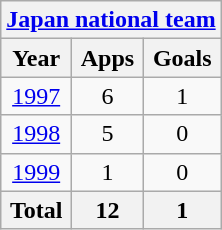<table class="wikitable" style="text-align:center">
<tr>
<th colspan=3><a href='#'>Japan national team</a></th>
</tr>
<tr>
<th>Year</th>
<th>Apps</th>
<th>Goals</th>
</tr>
<tr>
<td><a href='#'>1997</a></td>
<td>6</td>
<td>1</td>
</tr>
<tr>
<td><a href='#'>1998</a></td>
<td>5</td>
<td>0</td>
</tr>
<tr>
<td><a href='#'>1999</a></td>
<td>1</td>
<td>0</td>
</tr>
<tr>
<th>Total</th>
<th>12</th>
<th>1</th>
</tr>
</table>
